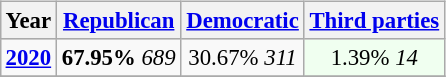<table class="wikitable" style="float:right; font-size:95%;">
<tr bgcolor=lightgrey>
<th>Year</th>
<th><a href='#'>Republican</a></th>
<th><a href='#'>Democratic</a></th>
<th><a href='#'>Third parties</a></th>
</tr>
<tr>
<td style="text-align:center;" ><strong><a href='#'>2020</a></strong></td>
<td style="text-align:center;" ><strong>67.95%</strong> <em>689</em></td>
<td style="text-align:center;" >30.67% <em>311</em></td>
<td style="text-align:center; background:honeyDew;">1.39% <em>14</em></td>
</tr>
<tr>
</tr>
</table>
